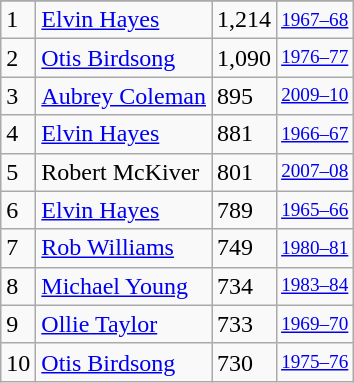<table class="wikitable">
<tr>
</tr>
<tr>
<td>1</td>
<td><a href='#'>Elvin Hayes</a></td>
<td>1,214</td>
<td style="font-size:80%;"><a href='#'>1967–68</a></td>
</tr>
<tr>
<td>2</td>
<td><a href='#'>Otis Birdsong</a></td>
<td>1,090</td>
<td style="font-size:80%;"><a href='#'>1976–77</a></td>
</tr>
<tr>
<td>3</td>
<td><a href='#'>Aubrey Coleman</a></td>
<td>895</td>
<td style="font-size:80%;"><a href='#'>2009–10</a></td>
</tr>
<tr>
<td>4</td>
<td><a href='#'>Elvin Hayes</a></td>
<td>881</td>
<td style="font-size:80%;"><a href='#'>1966–67</a></td>
</tr>
<tr>
<td>5</td>
<td>Robert McKiver</td>
<td>801</td>
<td style="font-size:80%;"><a href='#'>2007–08</a></td>
</tr>
<tr>
<td>6</td>
<td><a href='#'>Elvin Hayes</a></td>
<td>789</td>
<td style="font-size:80%;"><a href='#'>1965–66</a></td>
</tr>
<tr>
<td>7</td>
<td><a href='#'>Rob Williams</a></td>
<td>749</td>
<td style="font-size:80%;"><a href='#'>1980–81</a></td>
</tr>
<tr>
<td>8</td>
<td><a href='#'>Michael Young</a></td>
<td>734</td>
<td style="font-size:80%;"><a href='#'>1983–84</a></td>
</tr>
<tr>
<td>9</td>
<td><a href='#'>Ollie Taylor</a></td>
<td>733</td>
<td style="font-size:80%;"><a href='#'>1969–70</a></td>
</tr>
<tr>
<td>10</td>
<td><a href='#'>Otis Birdsong</a></td>
<td>730</td>
<td style="font-size:80%;"><a href='#'>1975–76</a></td>
</tr>
</table>
